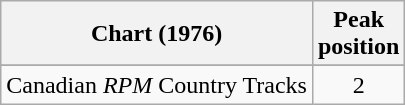<table class="wikitable sortable">
<tr>
<th align="left">Chart (1976)</th>
<th align="center">Peak<br>position</th>
</tr>
<tr>
</tr>
<tr>
</tr>
<tr>
<td align="left">Canadian <em>RPM</em> Country Tracks</td>
<td align="center">2</td>
</tr>
</table>
